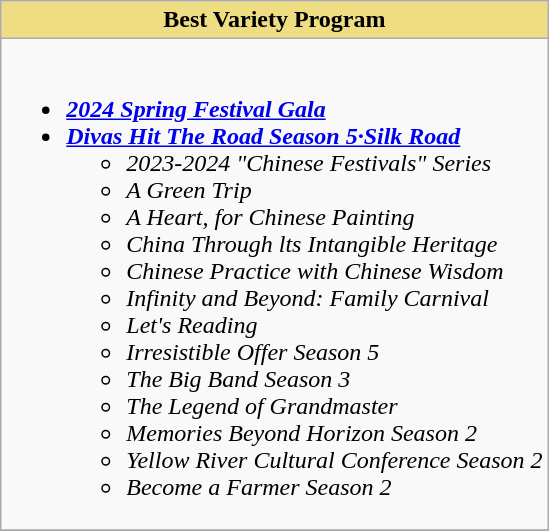<table class="wikitable">
<tr>
<th style="background:#EEDD82; valign="top" width="100%">Best Variety Program</th>
</tr>
<tr>
<td valign="top"><br><ul><li><strong><em><a href='#'>2024 Spring Festival Gala</a></em></strong></li><li><strong><em><a href='#'>Divas Hit The Road Season 5·Silk Road</a></em></strong><ul><li><em>2023-2024 "Chinese Festivals" Series</em></li><li><em>A Green Trip</em></li><li><em>A Heart, for Chinese Painting</em></li><li><em>China Through lts Intangible Heritage</em></li><li><em>Chinese Practice with Chinese Wisdom</em></li><li><em>Infinity and Beyond: Family Carnival</em></li><li><em>Let's Reading</em></li><li><em>Irresistible Offer Season 5</em></li><li><em>The Big Band Season 3</em></li><li><em>The Legend of Grandmaster</em></li><li><em>Memories Beyond Horizon Season 2</em></li><li><em>Yellow River Cultural Conference Season 2</em></li><li><em>Become a Farmer Season 2</em></li></ul></li></ul></td>
</tr>
<tr>
</tr>
</table>
